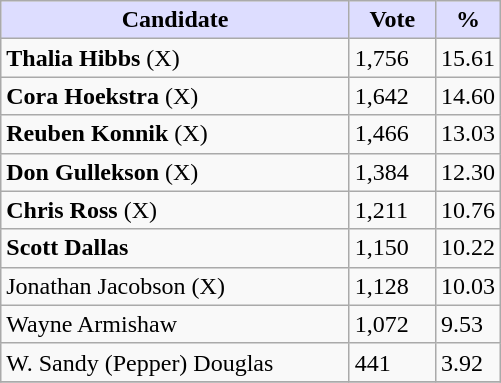<table class="wikitable">
<tr>
<th style="background:#ddf; width:225px;">Candidate</th>
<th style="background:#ddf; width:50px;">Vote</th>
<th style="background:#ddf; width:30px;">%</th>
</tr>
<tr>
<td><strong>Thalia Hibbs</strong> (X)</td>
<td>1,756</td>
<td>15.61</td>
</tr>
<tr>
<td><strong>Cora Hoekstra</strong> (X)</td>
<td>1,642</td>
<td>14.60</td>
</tr>
<tr>
<td><strong>Reuben Konnik</strong> (X)</td>
<td>1,466</td>
<td>13.03</td>
</tr>
<tr>
<td><strong>Don Gullekson</strong> (X)</td>
<td>1,384</td>
<td>12.30</td>
</tr>
<tr>
<td><strong>Chris Ross</strong> (X)</td>
<td>1,211</td>
<td>10.76</td>
</tr>
<tr>
<td><strong>Scott Dallas</strong></td>
<td>1,150</td>
<td>10.22</td>
</tr>
<tr>
<td>Jonathan Jacobson (X)</td>
<td>1,128</td>
<td>10.03</td>
</tr>
<tr>
<td>Wayne Armishaw</td>
<td>1,072</td>
<td>9.53</td>
</tr>
<tr>
<td>W. Sandy (Pepper) Douglas</td>
<td>441</td>
<td>3.92</td>
</tr>
<tr>
</tr>
</table>
